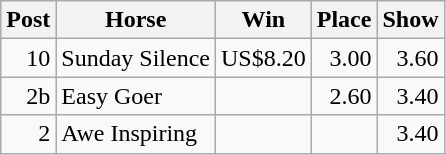<table class="wikitable" border="1">
<tr>
<th>Post</th>
<th>Horse</th>
<th>Win</th>
<th>Place</th>
<th>Show</th>
</tr>
<tr>
<td align="right">10</td>
<td>Sunday Silence</td>
<td align="right">US$8.20</td>
<td align="right">3.00</td>
<td align="right">3.60</td>
</tr>
<tr>
<td align="right">2b</td>
<td>Easy Goer</td>
<td></td>
<td align="right">2.60</td>
<td align="right">3.40</td>
</tr>
<tr>
<td align="right">2</td>
<td>Awe Inspiring</td>
<td></td>
<td></td>
<td align="right">3.40</td>
</tr>
</table>
